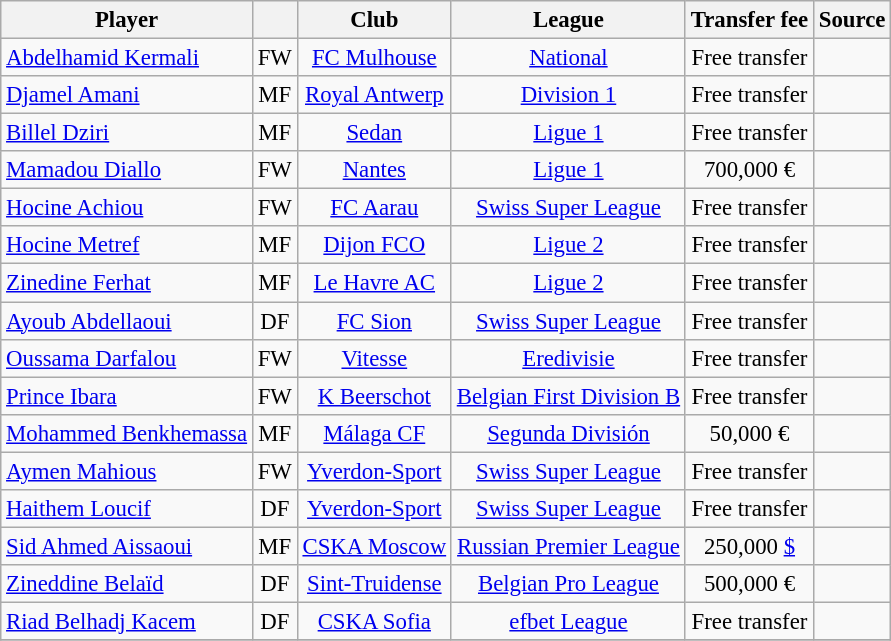<table class="wikitable plainrowheaders sortable" style="text-align:center;font-size:95%">
<tr>
<th>Player</th>
<th></th>
<th>Club</th>
<th>League</th>
<th>Transfer fee</th>
<th>Source</th>
</tr>
<tr>
<td align="left"> <a href='#'>Abdelhamid Kermali</a></td>
<td>FW</td>
<td><a href='#'>FC Mulhouse</a></td>
<td> <a href='#'>National</a></td>
<td>Free transfer</td>
<td></td>
</tr>
<tr>
<td align="left"> <a href='#'>Djamel Amani</a></td>
<td>MF</td>
<td><a href='#'>Royal Antwerp</a></td>
<td> <a href='#'>Division 1</a></td>
<td>Free transfer</td>
<td></td>
</tr>
<tr>
<td align="left"> <a href='#'>Billel Dziri</a></td>
<td>MF</td>
<td><a href='#'>Sedan</a></td>
<td> <a href='#'>Ligue 1</a></td>
<td>Free transfer</td>
<td></td>
</tr>
<tr>
<td align="left"> <a href='#'>Mamadou Diallo</a></td>
<td>FW</td>
<td><a href='#'>Nantes</a></td>
<td> <a href='#'>Ligue 1</a></td>
<td>700,000 €</td>
<td></td>
</tr>
<tr>
<td align="left"> <a href='#'>Hocine Achiou</a></td>
<td>FW</td>
<td><a href='#'>FC Aarau</a></td>
<td> <a href='#'>Swiss Super League</a></td>
<td>Free transfer</td>
<td></td>
</tr>
<tr>
<td align="left"> <a href='#'>Hocine Metref</a></td>
<td>MF</td>
<td><a href='#'>Dijon FCO</a></td>
<td> <a href='#'>Ligue 2</a></td>
<td>Free transfer</td>
<td></td>
</tr>
<tr>
<td align="left"> <a href='#'>Zinedine Ferhat</a></td>
<td>MF</td>
<td><a href='#'>Le Havre AC</a></td>
<td> <a href='#'>Ligue 2</a></td>
<td>Free transfer</td>
<td></td>
</tr>
<tr>
<td align="left"> <a href='#'>Ayoub Abdellaoui</a></td>
<td>DF</td>
<td><a href='#'>FC Sion</a></td>
<td> <a href='#'>Swiss Super League</a></td>
<td>Free transfer</td>
<td></td>
</tr>
<tr>
<td align="left"> <a href='#'>Oussama Darfalou</a></td>
<td>FW</td>
<td><a href='#'>Vitesse</a></td>
<td> <a href='#'>Eredivisie</a></td>
<td>Free transfer</td>
<td></td>
</tr>
<tr>
<td align="left"> <a href='#'>Prince Ibara</a></td>
<td>FW</td>
<td><a href='#'>K Beerschot</a></td>
<td> <a href='#'>Belgian First Division B</a></td>
<td>Free transfer</td>
<td></td>
</tr>
<tr>
<td align="left"> <a href='#'>Mohammed Benkhemassa</a></td>
<td>MF</td>
<td><a href='#'>Málaga CF</a></td>
<td> <a href='#'>Segunda División</a></td>
<td>50,000 €</td>
<td></td>
</tr>
<tr>
<td align="left"> <a href='#'>Aymen Mahious</a></td>
<td>FW</td>
<td><a href='#'>Yverdon-Sport</a></td>
<td> <a href='#'>Swiss Super League</a></td>
<td>Free transfer</td>
<td></td>
</tr>
<tr>
<td align="left"> <a href='#'>Haithem Loucif</a></td>
<td>DF</td>
<td><a href='#'>Yverdon-Sport</a></td>
<td> <a href='#'>Swiss Super League</a></td>
<td>Free transfer</td>
<td></td>
</tr>
<tr>
<td align="left"> <a href='#'>Sid Ahmed Aissaoui</a></td>
<td>MF</td>
<td><a href='#'>CSKA Moscow</a></td>
<td> <a href='#'>Russian Premier League</a></td>
<td>250,000 <a href='#'>$</a></td>
<td></td>
</tr>
<tr>
<td align="left"> <a href='#'>Zineddine Belaïd</a></td>
<td>DF</td>
<td><a href='#'>Sint-Truidense</a></td>
<td> <a href='#'>Belgian Pro League</a></td>
<td>500,000 €</td>
<td></td>
</tr>
<tr>
<td align="left"> <a href='#'>Riad Belhadj Kacem</a></td>
<td>DF</td>
<td><a href='#'>CSKA Sofia</a></td>
<td> <a href='#'>efbet League</a></td>
<td>Free transfer</td>
<td></td>
</tr>
<tr>
</tr>
</table>
